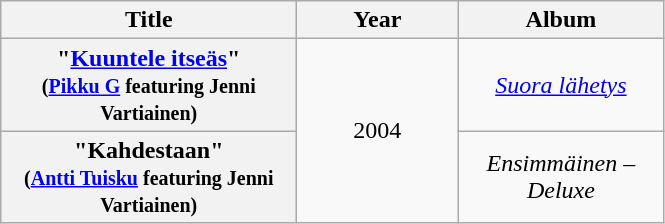<table class="wikitable plainrowheaders" style="text-align:center;">
<tr>
<th width="190">Title</th>
<th width="100">Year</th>
<th width="130">Album</th>
</tr>
<tr>
<th scope="row">"<a href='#'>Kuuntele itseäs</a>"<br><small>(<a href='#'>Pikku G</a> featuring Jenni Vartiainen)</small></th>
<td rowspan="2">2004</td>
<td><em><a href='#'>Suora lähetys</a></em></td>
</tr>
<tr>
<th scope="row">"Kahdestaan"<br><small>(<a href='#'>Antti Tuisku</a> featuring Jenni Vartiainen)</small></th>
<td><em>Ensimmäinen – Deluxe</em></td>
</tr>
</table>
